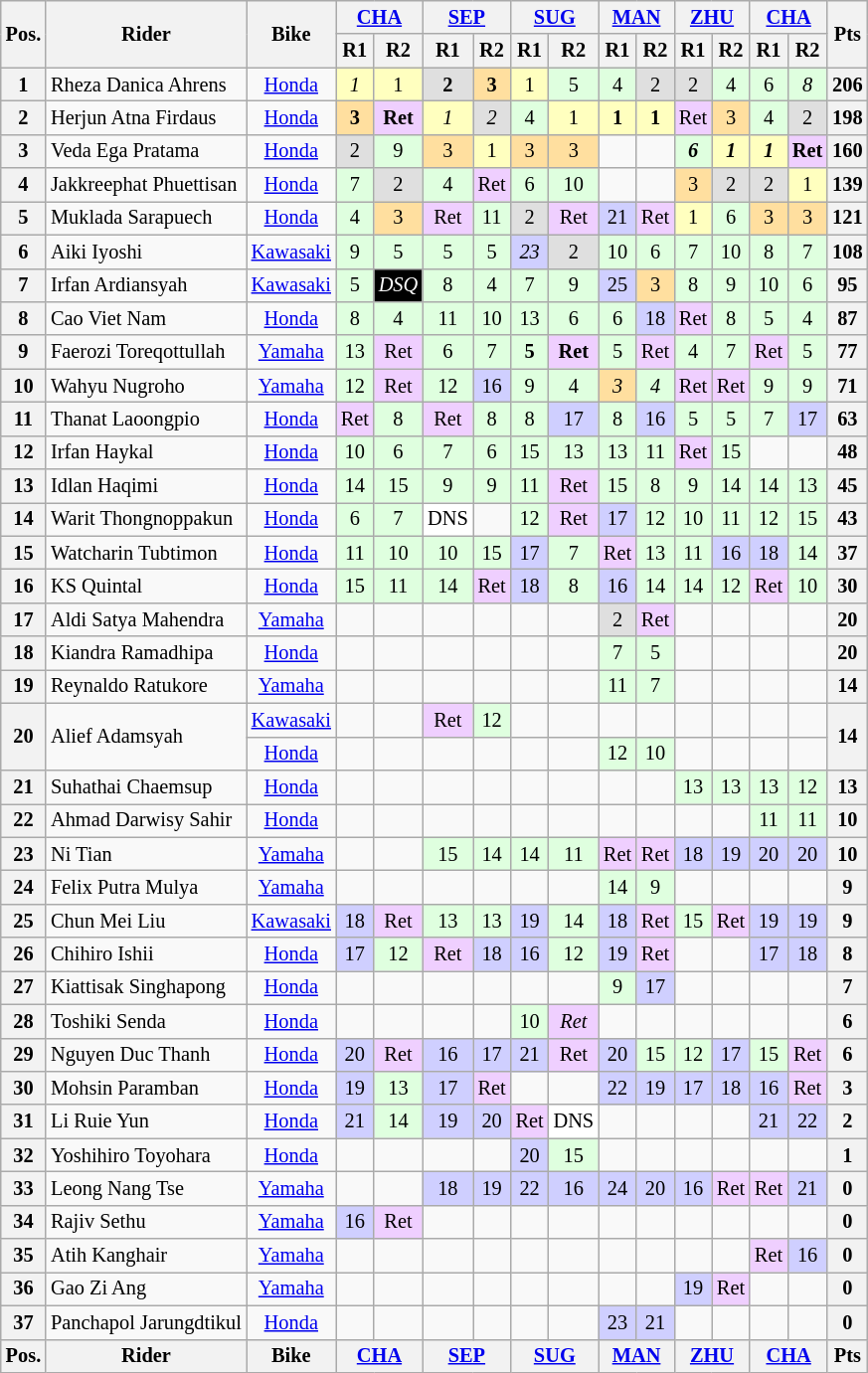<table class="wikitable" style="font-size: 85%; text-align: center">
<tr valign="top">
<th valign="middle" rowspan=2>Pos.</th>
<th valign="middle" rowspan=2>Rider</th>
<th valign="middle" rowspan=2>Bike</th>
<th colspan=2><a href='#'>CHA</a><br></th>
<th colspan=2><a href='#'>SEP</a><br></th>
<th colspan=2><a href='#'>SUG</a><br></th>
<th colspan=2><a href='#'>MAN</a><br></th>
<th colspan=2><a href='#'>ZHU</a><br></th>
<th colspan=2><a href='#'>CHA</a><br></th>
<th valign="middle" rowspan=2>Pts</th>
</tr>
<tr>
<th>R1</th>
<th>R2</th>
<th>R1</th>
<th>R2</th>
<th>R1</th>
<th>R2</th>
<th>R1</th>
<th>R2</th>
<th>R1</th>
<th>R2</th>
<th>R1</th>
<th>R2</th>
</tr>
<tr>
<th>1</th>
<td align=left> Rheza Danica Ahrens</td>
<td><a href='#'>Honda</a></td>
<td style="background:#ffffbf;"><em>1</em></td>
<td style="background:#ffffbf;">1</td>
<td style="background:#dfdfdf;"><strong>2</strong></td>
<td style="background:#ffdf9f;"><strong>3</strong></td>
<td style="background:#ffffbf;">1</td>
<td style="background:#dfffdf;">5</td>
<td style="background:#dfffdf;">4</td>
<td style="background:#dfdfdf;">2</td>
<td style="background:#dfdfdf;">2</td>
<td style="background:#dfffdf;">4</td>
<td style="background:#dfffdf;">6</td>
<td style="background:#dfffdf;"><em>8</em></td>
<th>206</th>
</tr>
<tr>
<th>2</th>
<td align=left> Herjun Atna Firdaus</td>
<td><a href='#'>Honda</a></td>
<td style="background:#ffdf9f;"><strong>3</strong></td>
<td style="background:#efcfff;"><strong>Ret</strong></td>
<td style="background:#ffffbf;"><em>1</em></td>
<td style="background:#dfdfdf;"><em>2</em></td>
<td style="background:#dfffdf;">4</td>
<td style="background:#ffffbf;">1</td>
<td style="background:#ffffbf;"><strong>1</strong></td>
<td style="background:#ffffbf;"><strong>1</strong></td>
<td style="background:#efcfff;">Ret</td>
<td style="background:#ffdf9f;">3</td>
<td style="background:#dfffdf;">4</td>
<td style="background:#dfdfdf;">2</td>
<th>198</th>
</tr>
<tr>
<th>3</th>
<td align=left> Veda Ega Pratama</td>
<td><a href='#'>Honda</a></td>
<td style="background:#dfdfdf;">2</td>
<td style="background:#dfffdf;">9</td>
<td style="background:#ffdf9f;">3</td>
<td style="background:#ffffbf;">1</td>
<td style="background:#ffdf9f;">3</td>
<td style="background:#ffdf9f;">3</td>
<td style="background:#;"></td>
<td style="background:#;"></td>
<td style="background:#dfffdf;"><strong><em>6</em></strong></td>
<td style="background:#ffffbf;"><strong><em>1</em></strong></td>
<td style="background:#ffffbf;"><strong><em>1</em></strong></td>
<td style="background:#efcfff;"><strong>Ret</strong></td>
<th>160</th>
</tr>
<tr>
<th>4</th>
<td align=left> Jakkreephat Phuettisan</td>
<td><a href='#'>Honda</a></td>
<td style="background:#dfffdf;">7</td>
<td style="background:#dfdfdf;">2</td>
<td style="background:#dfffdf;">4</td>
<td style="background:#efcfff;">Ret</td>
<td style="background:#dfffdf;">6</td>
<td style="background:#dfffdf;">10</td>
<td style="background:#;"></td>
<td style="background:#;"></td>
<td style="background:#ffdf9f;">3</td>
<td style="background:#dfdfdf;">2</td>
<td style="background:#dfdfdf;">2</td>
<td style="background:#ffffbf;">1</td>
<th>139</th>
</tr>
<tr>
<th>5</th>
<td align=left> Muklada Sarapuech</td>
<td><a href='#'>Honda</a></td>
<td style="background:#dfffdf;">4</td>
<td style="background:#ffdf9f;">3</td>
<td style="background:#efcfff;">Ret</td>
<td style="background:#dfffdf;">11</td>
<td style="background:#dfdfdf;">2</td>
<td style="background:#efcfff;">Ret</td>
<td style="background:#cfcfff;">21</td>
<td style="background:#efcfff;">Ret</td>
<td style="background:#ffffbf;">1</td>
<td style="background:#dfffdf;">6</td>
<td style="background:#ffdf9f;">3</td>
<td style="background:#ffdf9f;">3</td>
<th>121</th>
</tr>
<tr>
<th>6</th>
<td align=left> Aiki Iyoshi</td>
<td><a href='#'>Kawasaki</a></td>
<td style="background:#dfffdf;">9</td>
<td style="background:#dfffdf;">5</td>
<td style="background:#dfffdf;">5</td>
<td style="background:#dfffdf;">5</td>
<td style="background:#cfcfff;"><em>23</em></td>
<td style="background:#dfdfdf;">2</td>
<td style="background:#dfffdf;">10</td>
<td style="background:#dfffdf;">6</td>
<td style="background:#dfffdf;">7</td>
<td style="background:#dfffdf;">10</td>
<td style="background:#dfffdf;">8</td>
<td style="background:#dfffdf;">7</td>
<th>108</th>
</tr>
<tr>
<th>7</th>
<td align=left> Irfan Ardiansyah</td>
<td><a href='#'>Kawasaki</a></td>
<td style="background:#dfffdf;">5</td>
<td style="background:#000000; color:white"><em>DSQ</em></td>
<td style="background:#dfffdf;">8</td>
<td style="background:#dfffdf;">4</td>
<td style="background:#dfffdf;">7</td>
<td style="background:#dfffdf;">9</td>
<td style="background:#cfcfff;">25</td>
<td style="background:#ffdf9f;">3</td>
<td style="background:#dfffdf;">8</td>
<td style="background:#dfffdf;">9</td>
<td style="background:#dfffdf;">10</td>
<td style="background:#dfffdf;">6</td>
<th>95</th>
</tr>
<tr>
<th>8</th>
<td align=left> Cao Viet Nam</td>
<td><a href='#'>Honda</a></td>
<td style="background:#dfffdf;">8</td>
<td style="background:#dfffdf;">4</td>
<td style="background:#dfffdf;">11</td>
<td style="background:#dfffdf;">10</td>
<td style="background:#dfffdf;">13</td>
<td style="background:#dfffdf;">6</td>
<td style="background:#dfffdf;">6</td>
<td style="background:#cfcfff;">18</td>
<td style="background:#efcfff;">Ret</td>
<td style="background:#dfffdf;">8</td>
<td style="background:#dfffdf;">5</td>
<td style="background:#dfffdf;">4</td>
<th>87</th>
</tr>
<tr>
<th>9</th>
<td align=left> Faerozi Toreqottullah</td>
<td><a href='#'>Yamaha</a></td>
<td style="background:#dfffdf;">13</td>
<td style="background:#efcfff;">Ret</td>
<td style="background:#dfffdf;">6</td>
<td style="background:#dfffdf;">7</td>
<td style="background:#dfffdf;"><strong>5</strong></td>
<td style="background:#efcfff;"><strong>Ret</strong></td>
<td style="background:#dfffdf;">5</td>
<td style="background:#efcfff;">Ret</td>
<td style="background:#dfffdf;">4</td>
<td style="background:#dfffdf;">7</td>
<td style="background:#efcfff;">Ret</td>
<td style="background:#dfffdf;">5</td>
<th>77</th>
</tr>
<tr>
<th>10</th>
<td align=left> Wahyu Nugroho</td>
<td><a href='#'>Yamaha</a></td>
<td style="background:#dfffdf;">12</td>
<td style="background:#efcfff;">Ret</td>
<td style="background:#dfffdf;">12</td>
<td style="background:#cfcfff;">16</td>
<td style="background:#dfffdf;">9</td>
<td style="background:#dfffdf;">4</td>
<td style="background:#ffdf9f;"><em>3</em></td>
<td style="background:#dfffdf;"><em>4</em></td>
<td style="background:#efcfff;">Ret</td>
<td style="background:#efcfff;">Ret</td>
<td style="background:#dfffdf;">9</td>
<td style="background:#dfffdf;">9</td>
<th>71</th>
</tr>
<tr>
<th>11</th>
<td align=left> Thanat Laoongpio</td>
<td><a href='#'>Honda</a></td>
<td style="background:#efcfff;">Ret</td>
<td style="background:#dfffdf;">8</td>
<td style="background:#efcfff;">Ret</td>
<td style="background:#dfffdf;">8</td>
<td style="background:#dfffdf;">8</td>
<td style="background:#cfcfff;">17</td>
<td style="background:#dfffdf;">8</td>
<td style="background:#cfcfff;">16</td>
<td style="background:#dfffdf;">5</td>
<td style="background:#dfffdf;">5</td>
<td style="background:#dfffdf;">7</td>
<td style="background:#cfcfff;">17</td>
<th>63</th>
</tr>
<tr>
<th>12</th>
<td align=left> Irfan Haykal</td>
<td><a href='#'>Honda</a></td>
<td style="background:#dfffdf;">10</td>
<td style="background:#dfffdf;">6</td>
<td style="background:#dfffdf;">7</td>
<td style="background:#dfffdf;">6</td>
<td style="background:#dfffdf;">15</td>
<td style="background:#dfffdf;">13</td>
<td style="background:#dfffdf;">13</td>
<td style="background:#dfffdf;">11</td>
<td style="background:#efcfff;">Ret</td>
<td style="background:#dfffdf;">15</td>
<td style="background:#;"></td>
<td style="background:#;"></td>
<th>48</th>
</tr>
<tr>
<th>13</th>
<td align=left> Idlan Haqimi</td>
<td><a href='#'>Honda</a></td>
<td style="background:#dfffdf;">14</td>
<td style="background:#dfffdf;">15</td>
<td style="background:#dfffdf;">9</td>
<td style="background:#dfffdf;">9</td>
<td style="background:#dfffdf;">11</td>
<td style="background:#efcfff;">Ret</td>
<td style="background:#dfffdf;">15</td>
<td style="background:#dfffdf;">8</td>
<td style="background:#dfffdf;">9</td>
<td style="background:#dfffdf;">14</td>
<td style="background:#dfffdf;">14</td>
<td style="background:#dfffdf;">13</td>
<th>45</th>
</tr>
<tr>
<th>14</th>
<td align=left> Warit Thongnoppakun</td>
<td><a href='#'>Honda</a></td>
<td style="background:#dfffdf;">6</td>
<td style="background:#dfffdf;">7</td>
<td style="background:#ffffff;">DNS</td>
<td style="background:#;"></td>
<td style="background:#dfffdf;">12</td>
<td style="background:#efcfff;">Ret</td>
<td style="background:#cfcfff;">17</td>
<td style="background:#dfffdf;">12</td>
<td style="background:#dfffdf;">10</td>
<td style="background:#dfffdf;">11</td>
<td style="background:#dfffdf;">12</td>
<td style="background:#dfffdf;">15</td>
<th>43</th>
</tr>
<tr>
<th>15</th>
<td align=left> Watcharin Tubtimon</td>
<td><a href='#'>Honda</a></td>
<td style="background:#dfffdf;">11</td>
<td style="background:#dfffdf;">10</td>
<td style="background:#dfffdf;">10</td>
<td style="background:#dfffdf;">15</td>
<td style="background:#cfcfff;">17</td>
<td style="background:#dfffdf;">7</td>
<td style="background:#efcfff;">Ret</td>
<td style="background:#dfffdf;">13</td>
<td style="background:#dfffdf;">11</td>
<td style="background:#cfcfff;">16</td>
<td style="background:#cfcfff;">18</td>
<td style="background:#dfffdf;">14</td>
<th>37</th>
</tr>
<tr>
<th>16</th>
<td align=left> KS Quintal</td>
<td><a href='#'>Honda</a></td>
<td style="background:#dfffdf;">15</td>
<td style="background:#dfffdf;">11</td>
<td style="background:#dfffdf;">14</td>
<td style="background:#efcfff;">Ret</td>
<td style="background:#cfcfff;">18</td>
<td style="background:#dfffdf;">8</td>
<td style="background:#cfcfff;">16</td>
<td style="background:#dfffdf;">14</td>
<td style="background:#dfffdf;">14</td>
<td style="background:#dfffdf;">12</td>
<td style="background:#efcfff;">Ret</td>
<td style="background:#dfffdf;">10</td>
<th>30</th>
</tr>
<tr>
<th>17</th>
<td align=left> Aldi Satya Mahendra</td>
<td><a href='#'>Yamaha</a></td>
<td style="background:#;"></td>
<td style="background:#;"></td>
<td style="background:#;"></td>
<td style="background:#;"></td>
<td style="background:#;"></td>
<td style="background:#;"></td>
<td style="background:#dfdfdf;">2</td>
<td style="background:#efcfff;">Ret</td>
<td style="background:#;"></td>
<td style="background:#;"></td>
<td style="background:#;"></td>
<td style="background:#;"></td>
<th>20</th>
</tr>
<tr>
<th>18</th>
<td align=left> Kiandra Ramadhipa</td>
<td><a href='#'>Honda</a></td>
<td style="background:#;"></td>
<td style="background:#;"></td>
<td style="background:#;"></td>
<td style="background:#;"></td>
<td style="background:#;"></td>
<td style="background:#;"></td>
<td style="background:#dfffdf;">7</td>
<td style="background:#dfffdf;">5</td>
<td style="background:#;"></td>
<td style="background:#;"></td>
<td style="background:#;"></td>
<td style="background:#;"></td>
<th>20</th>
</tr>
<tr>
<th>19</th>
<td align=left> Reynaldo Ratukore</td>
<td><a href='#'>Yamaha</a></td>
<td style="background:#;"></td>
<td style="background:#;"></td>
<td style="background:#;"></td>
<td style="background:#;"></td>
<td style="background:#;"></td>
<td style="background:#;"></td>
<td style="background:#dfffdf;">11</td>
<td style="background:#dfffdf;">7</td>
<td style="background:#;"></td>
<td style="background:#;"></td>
<td style="background:#;"></td>
<td style="background:#;"></td>
<th>14</th>
</tr>
<tr>
<th rowspan="2">20</th>
<td rowspan="2" align=left> Alief Adamsyah</td>
<td><a href='#'>Kawasaki</a></td>
<td style="background:#;"></td>
<td style="background:#;"></td>
<td style="background:#efcfff;">Ret</td>
<td style="background:#dfffdf;">12</td>
<td style="background:#;"></td>
<td style="background:#;"></td>
<td style="background:#;"></td>
<td style="background:#;"></td>
<td style="background:#;"></td>
<td style="background:#;"></td>
<td style="background:#;"></td>
<td style="background:#;"></td>
<th rowspan="2">14</th>
</tr>
<tr>
<td><a href='#'>Honda</a></td>
<td style="background:#;"></td>
<td style="background:#;"></td>
<td style="background:#;"></td>
<td style="background:#;"></td>
<td style="background:#;"></td>
<td style="background:#;"></td>
<td style="background:#dfffdf;">12</td>
<td style="background:#dfffdf;">10</td>
<td style="background:#;"></td>
<td style="background:#;"></td>
<td style="background:#;"></td>
<td style="background:#;"></td>
</tr>
<tr>
<th>21</th>
<td align=left> Suhathai Chaemsup</td>
<td><a href='#'>Honda</a></td>
<td style="background:#;"></td>
<td style="background:#;"></td>
<td style="background:#;"></td>
<td style="background:#;"></td>
<td style="background:#;"></td>
<td style="background:#;"></td>
<td style="background:#;"></td>
<td style="background:#;"></td>
<td style="background:#dfffdf;">13</td>
<td style="background:#dfffdf;">13</td>
<td style="background:#dfffdf;">13</td>
<td style="background:#dfffdf;">12</td>
<th>13</th>
</tr>
<tr>
<th>22</th>
<td align=left> Ahmad Darwisy Sahir</td>
<td><a href='#'>Honda</a></td>
<td></td>
<td></td>
<td></td>
<td></td>
<td></td>
<td></td>
<td></td>
<td></td>
<td></td>
<td></td>
<td style="background:#dfffdf;">11</td>
<td style="background:#dfffdf;">11</td>
<th>10</th>
</tr>
<tr>
<th>23</th>
<td align=left> Ni Tian</td>
<td><a href='#'>Yamaha</a></td>
<td style="background:#;"></td>
<td style="background:#;"></td>
<td style="background:#dfffdf;">15</td>
<td style="background:#dfffdf;">14</td>
<td style="background:#dfffdf;">14</td>
<td style="background:#dfffdf;">11</td>
<td style="background:#efcfff;">Ret</td>
<td style="background:#efcfff;">Ret</td>
<td style="background:#cfcfff;">18</td>
<td style="background:#cfcfff;">19</td>
<td style="background:#cfcfff;">20</td>
<td style="background:#cfcfff;">20</td>
<th>10</th>
</tr>
<tr>
<th>24</th>
<td align=left> Felix Putra Mulya</td>
<td><a href='#'>Yamaha</a></td>
<td style="background:#;"></td>
<td style="background:#;"></td>
<td style="background:#;"></td>
<td style="background:#;"></td>
<td style="background:#;"></td>
<td style="background:#;"></td>
<td style="background:#dfffdf;">14</td>
<td style="background:#dfffdf;">9</td>
<td style="background:#;"></td>
<td style="background:#;"></td>
<td style="background:#;"></td>
<td style="background:#;"></td>
<th>9</th>
</tr>
<tr>
<th>25</th>
<td align=left> Chun Mei Liu</td>
<td><a href='#'>Kawasaki</a></td>
<td style="background:#cfcfff;">18</td>
<td style="background:#efcfff;">Ret</td>
<td style="background:#dfffdf;">13</td>
<td style="background:#dfffdf;">13</td>
<td style="background:#cfcfff;">19</td>
<td style="background:#dfffdf;">14</td>
<td style="background:#cfcfff;">18</td>
<td style="background:#efcfff;">Ret</td>
<td style="background:#dfffdf;">15</td>
<td style="background:#efcfff;">Ret</td>
<td style="background:#cfcfff;">19</td>
<td style="background:#cfcfff;">19</td>
<th>9</th>
</tr>
<tr>
<th>26</th>
<td align=left> Chihiro Ishii</td>
<td><a href='#'>Honda</a></td>
<td style="background:#cfcfff;">17</td>
<td style="background:#dfffdf;">12</td>
<td style="background:#efcfff;">Ret</td>
<td style="background:#cfcfff;">18</td>
<td style="background:#cfcfff;">16</td>
<td style="background:#dfffdf;">12</td>
<td style="background:#cfcfff;">19</td>
<td style="background:#efcfff;">Ret</td>
<td style="background:#;"></td>
<td style="background:#;"></td>
<td style="background:#cfcfff;">17</td>
<td style="background:#cfcfff;">18</td>
<th>8</th>
</tr>
<tr>
<th>27</th>
<td align=left> Kiattisak Singhapong</td>
<td><a href='#'>Honda</a></td>
<td style="background:#;"></td>
<td style="background:#;"></td>
<td style="background:#;"></td>
<td style="background:#;"></td>
<td style="background:#;"></td>
<td style="background:#;"></td>
<td style="background:#dfffdf;">9</td>
<td style="background:#cfcfff;">17</td>
<td style="background:#;"></td>
<td style="background:#;"></td>
<td style="background:#;"></td>
<td style="background:#;"></td>
<th>7</th>
</tr>
<tr>
<th>28</th>
<td align=left> Toshiki Senda</td>
<td><a href='#'>Honda</a></td>
<td style="background:#;"></td>
<td style="background:#;"></td>
<td style="background:#;"></td>
<td style="background:#;"></td>
<td style="background:#dfffdf;">10</td>
<td style="background:#efcfff;"><em>Ret</em></td>
<td style="background:#;"></td>
<td style="background:#;"></td>
<td style="background:#;"></td>
<td style="background:#;"></td>
<td style="background:#;"></td>
<td style="background:#;"></td>
<th>6</th>
</tr>
<tr>
<th>29</th>
<td align=left> Nguyen Duc Thanh</td>
<td><a href='#'>Honda</a></td>
<td style="background:#cfcfff;">20</td>
<td style="background:#efcfff;">Ret</td>
<td style="background:#cfcfff;">16</td>
<td style="background:#cfcfff;">17</td>
<td style="background:#cfcfff;">21</td>
<td style="background:#efcfff;">Ret</td>
<td style="background:#cfcfff;">20</td>
<td style="background:#dfffdf;">15</td>
<td style="background:#dfffdf;">12</td>
<td style="background:#cfcfff;">17</td>
<td style="background:#dfffdf;">15</td>
<td style="background:#efcfff;">Ret</td>
<th>6</th>
</tr>
<tr>
<th>30</th>
<td align=left> Mohsin Paramban</td>
<td><a href='#'>Honda</a></td>
<td style="background:#cfcfff;">19</td>
<td style="background:#dfffdf;">13</td>
<td style="background:#cfcfff;">17</td>
<td style="background:#efcfff;">Ret</td>
<td style="background:#;"></td>
<td style="background:#;"></td>
<td style="background:#cfcfff;">22</td>
<td style="background:#cfcfff;">19</td>
<td style="background:#cfcfff;">17</td>
<td style="background:#cfcfff;">18</td>
<td style="background:#cfcfff;">16</td>
<td style="background:#efcfff;">Ret</td>
<th>3</th>
</tr>
<tr>
<th>31</th>
<td align=left> Li Ruie Yun</td>
<td><a href='#'>Honda</a></td>
<td style="background:#cfcfff;">21</td>
<td style="background:#dfffdf;">14</td>
<td style="background:#cfcfff;">19</td>
<td style="background:#cfcfff;">20</td>
<td style="background:#efcfff;">Ret</td>
<td style="background:#ffffff;">DNS</td>
<td style="background:#;"></td>
<td style="background:#;"></td>
<td style="background:#;"></td>
<td style="background:#;"></td>
<td style="background:#cfcfff;">21</td>
<td style="background:#cfcfff;">22</td>
<th>2</th>
</tr>
<tr>
<th>32</th>
<td align=left> Yoshihiro Toyohara</td>
<td><a href='#'>Honda</a></td>
<td style="background:#;"></td>
<td style="background:#;"></td>
<td style="background:#;"></td>
<td style="background:#;"></td>
<td style="background:#cfcfff;">20</td>
<td style="background:#dfffdf;">15</td>
<td style="background:#;"></td>
<td style="background:#;"></td>
<td style="background:#;"></td>
<td style="background:#;"></td>
<td style="background:#;"></td>
<td style="background:#;"></td>
<th>1</th>
</tr>
<tr>
<th>33</th>
<td align=left> Leong Nang Tse</td>
<td><a href='#'>Yamaha</a></td>
<td style="background:#;"></td>
<td style="background:#;"></td>
<td style="background:#cfcfff;">18</td>
<td style="background:#cfcfff;">19</td>
<td style="background:#cfcfff;">22</td>
<td style="background:#cfcfff;">16</td>
<td style="background:#cfcfff;">24</td>
<td style="background:#cfcfff;">20</td>
<td style="background:#cfcfff;">16</td>
<td style="background:#efcfff;">Ret</td>
<td style="background:#efcfff;">Ret</td>
<td style="background:#cfcfff;">21</td>
<th>0</th>
</tr>
<tr>
<th>34</th>
<td align=left> Rajiv Sethu</td>
<td><a href='#'>Yamaha</a></td>
<td style="background:#cfcfff;">16</td>
<td style="background:#efcfff;">Ret</td>
<td style="background:#;"></td>
<td style="background:#;"></td>
<td style="background:#;"></td>
<td style="background:#;"></td>
<td style="background:#;"></td>
<td style="background:#;"></td>
<td style="background:#;"></td>
<td style="background:#;"></td>
<td style="background:#;"></td>
<td style="background:#;"></td>
<th>0</th>
</tr>
<tr>
<th>35</th>
<td align=left> Atih Kanghair</td>
<td><a href='#'>Yamaha</a></td>
<td style="background:#;"></td>
<td style="background:#;"></td>
<td style="background:#;"></td>
<td style="background:#;"></td>
<td style="background:#;"></td>
<td style="background:#;"></td>
<td style="background:#;"></td>
<td style="background:#;"></td>
<td style="background:#;"></td>
<td style="background:#;"></td>
<td style="background:#efcfff;">Ret</td>
<td style="background:#cfcfff;">16</td>
<th>0</th>
</tr>
<tr>
<th>36</th>
<td align=left> Gao Zi Ang</td>
<td><a href='#'>Yamaha</a></td>
<td style="background:#;"></td>
<td style="background:#;"></td>
<td style="background:#;"></td>
<td style="background:#;"></td>
<td style="background:#;"></td>
<td style="background:#;"></td>
<td style="background:#;"></td>
<td style="background:#;"></td>
<td style="background:#cfcfff;">19</td>
<td style="background:#efcfff;">Ret</td>
<td style="background:#;"></td>
<td style="background:#;"></td>
<th>0</th>
</tr>
<tr>
<th>37</th>
<td align=left> Panchapol Jarungdtikul</td>
<td><a href='#'>Honda</a></td>
<td style="background:#;"></td>
<td style="background:#;"></td>
<td style="background:#;"></td>
<td style="background:#;"></td>
<td style="background:#;"></td>
<td style="background:#;"></td>
<td style="background:#cfcfff;">23</td>
<td style="background:#cfcfff;">21</td>
<td style="background:#;"></td>
<td style="background:#;"></td>
<td style="background:#;"></td>
<td style="background:#;"></td>
<th>0</th>
</tr>
<tr valign="top">
<th valign="middle">Pos.</th>
<th valign="middle">Rider</th>
<th valign="middle">Bike</th>
<th colspan=2><a href='#'>CHA</a><br></th>
<th colspan=2><a href='#'>SEP</a><br></th>
<th colspan=2><a href='#'>SUG</a><br></th>
<th colspan=2><a href='#'>MAN</a><br></th>
<th colspan=2><a href='#'>ZHU</a><br></th>
<th colspan=2><a href='#'>CHA</a><br></th>
<th valign="middle">Pts</th>
</tr>
</table>
